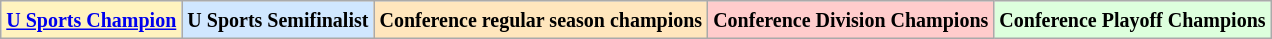<table class="wikitable">
<tr>
<td bgcolor="#FFF3BF"><small><strong><a href='#'>U Sports Champion</a> </strong></small></td>
<td bgcolor="#D0E7FF"><small><strong>U Sports Semifinalist</strong></small></td>
<td bgcolor="#FFE6BD"><small><strong>Conference regular season champions</strong></small></td>
<td bgcolor="#FFCCCC"><small><strong>Conference Division Champions</strong></small></td>
<td bgcolor="#ddffdd"><small><strong>Conference Playoff Champions</strong></small></td>
</tr>
</table>
